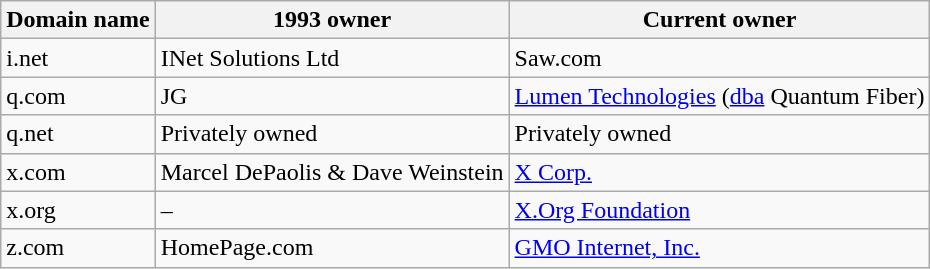<table class="wikitable">
<tr>
<th>Domain name</th>
<th>1993 owner</th>
<th>Current owner</th>
</tr>
<tr>
<td>i.net</td>
<td>INet Solutions Ltd</td>
<td>Saw.com</td>
</tr>
<tr>
<td>q.com</td>
<td>JG</td>
<td><a href='#'>Lumen Technologies</a> (<a href='#'>dba</a> Quantum Fiber)</td>
</tr>
<tr>
<td>q.net</td>
<td>Privately owned</td>
<td>Privately owned</td>
</tr>
<tr>
<td>x.com</td>
<td>Marcel DePaolis & Dave Weinstein</td>
<td><a href='#'>X Corp.</a></td>
</tr>
<tr>
<td>x.org</td>
<td>–</td>
<td><a href='#'>X.Org Foundation</a></td>
</tr>
<tr>
<td>z.com</td>
<td>HomePage.com</td>
<td><a href='#'>GMO Internet, Inc.</a></td>
</tr>
</table>
